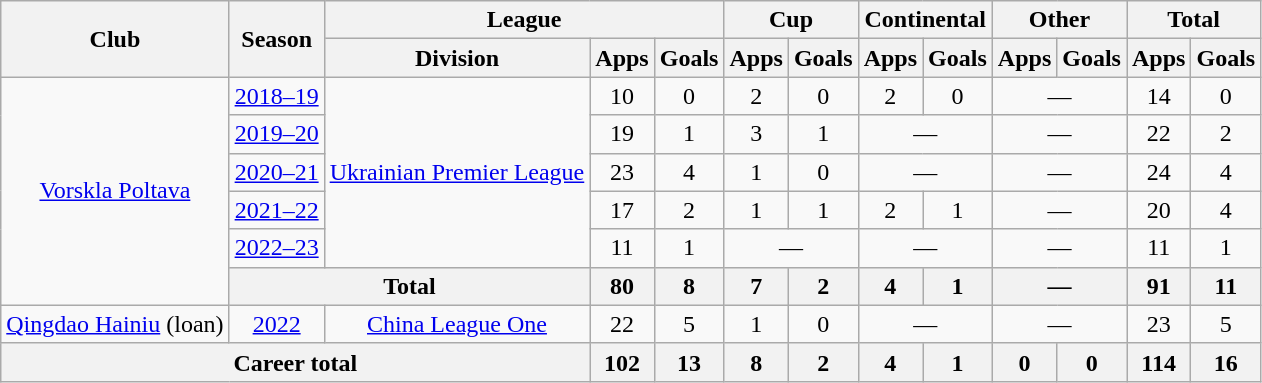<table class="wikitable" style="text-align: center">
<tr>
<th rowspan="2">Club</th>
<th rowspan="2">Season</th>
<th colspan="3">League</th>
<th colspan="2">Cup</th>
<th colspan="2">Continental</th>
<th colspan="2">Other</th>
<th colspan="2">Total</th>
</tr>
<tr>
<th>Division</th>
<th>Apps</th>
<th>Goals</th>
<th>Apps</th>
<th>Goals</th>
<th>Apps</th>
<th>Goals</th>
<th>Apps</th>
<th>Goals</th>
<th>Apps</th>
<th>Goals</th>
</tr>
<tr>
<td rowspan="6"><a href='#'>Vorskla Poltava</a></td>
<td><a href='#'>2018–19</a></td>
<td rowspan="5"><a href='#'>Ukrainian Premier League</a></td>
<td>10</td>
<td>0</td>
<td>2</td>
<td>0</td>
<td>2</td>
<td>0</td>
<td colspan="2">—</td>
<td>14</td>
<td>0</td>
</tr>
<tr>
<td><a href='#'>2019–20</a></td>
<td>19</td>
<td>1</td>
<td>3</td>
<td>1</td>
<td colspan="2">—</td>
<td colspan="2">—</td>
<td>22</td>
<td>2</td>
</tr>
<tr>
<td><a href='#'>2020–21</a></td>
<td>23</td>
<td>4</td>
<td>1</td>
<td>0</td>
<td colspan="2">—</td>
<td colspan="2">—</td>
<td>24</td>
<td>4</td>
</tr>
<tr>
<td><a href='#'>2021–22</a></td>
<td>17</td>
<td>2</td>
<td>1</td>
<td>1</td>
<td>2</td>
<td>1</td>
<td colspan="2">—</td>
<td>20</td>
<td>4</td>
</tr>
<tr>
<td><a href='#'>2022–23</a></td>
<td>11</td>
<td>1</td>
<td colspan="2">—</td>
<td colspan="2">—</td>
<td colspan="2">—</td>
<td>11</td>
<td>1</td>
</tr>
<tr>
<th colspan="2"><strong>Total</strong></th>
<th>80</th>
<th>8</th>
<th>7</th>
<th>2</th>
<th>4</th>
<th>1</th>
<th colspan="2">—</th>
<th>91</th>
<th>11</th>
</tr>
<tr>
<td><a href='#'>Qingdao Hainiu</a> (loan)</td>
<td><a href='#'>2022</a></td>
<td><a href='#'>China League One</a></td>
<td>22</td>
<td>5</td>
<td>1</td>
<td>0</td>
<td colspan="2">—</td>
<td colspan="2">—</td>
<td>23</td>
<td>5</td>
</tr>
<tr>
<th colspan="3"><strong>Career total</strong></th>
<th>102</th>
<th>13</th>
<th>8</th>
<th>2</th>
<th>4</th>
<th>1</th>
<th>0</th>
<th>0</th>
<th>114</th>
<th>16</th>
</tr>
</table>
